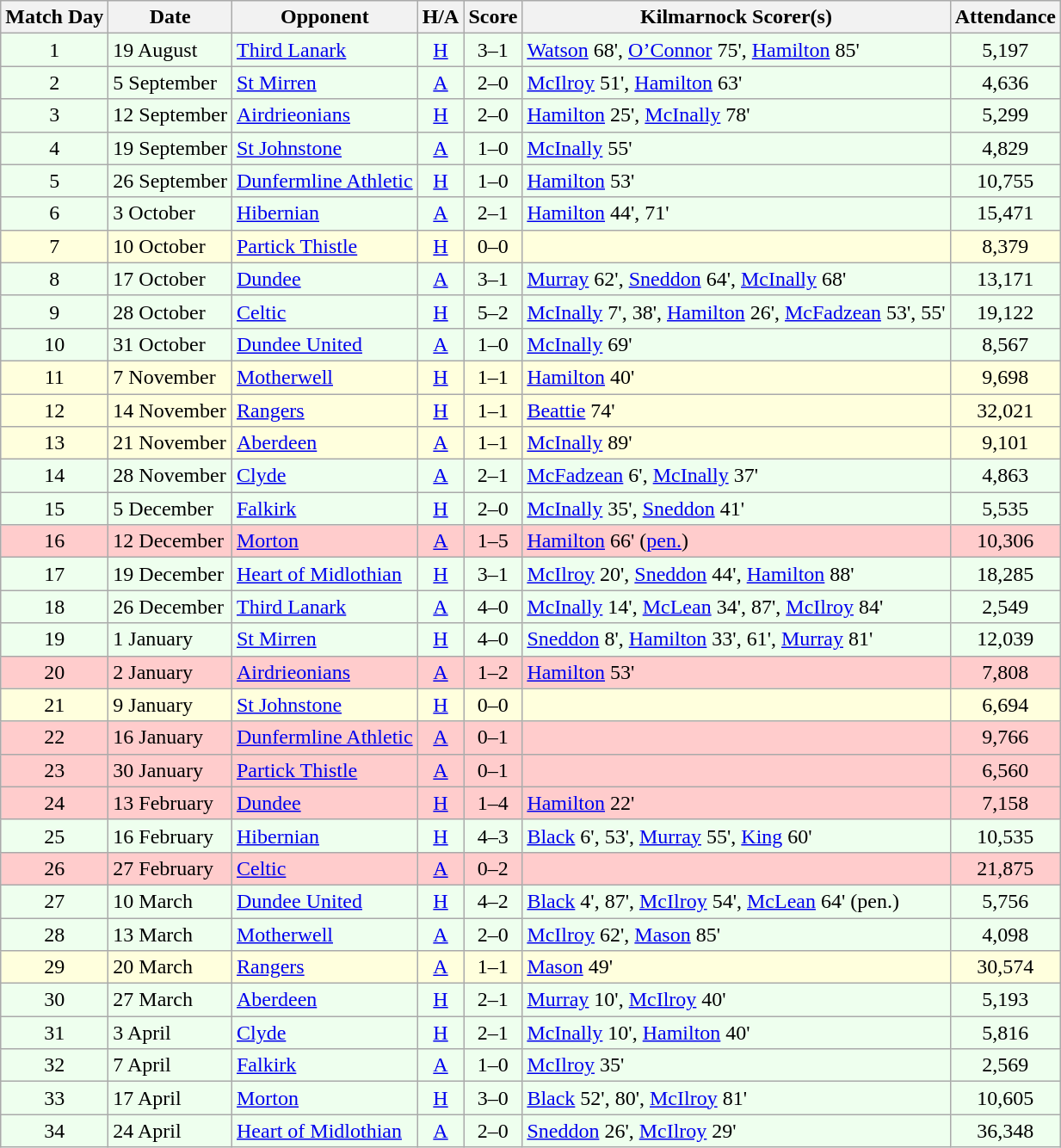<table class="wikitable" style="text-align:center">
<tr>
<th>Match Day</th>
<th>Date</th>
<th>Opponent</th>
<th>H/A</th>
<th>Score</th>
<th>Kilmarnock Scorer(s)</th>
<th>Attendance</th>
</tr>
<tr bgcolor=#EEFFEE>
<td>1</td>
<td align=left>19 August</td>
<td align=left><a href='#'>Third Lanark</a></td>
<td><a href='#'>H</a></td>
<td>3–1</td>
<td align=left><a href='#'>Watson</a> 68', <a href='#'>O’Connor</a> 75', <a href='#'>Hamilton</a> 85'</td>
<td>5,197</td>
</tr>
<tr bgcolor=#EEFFEE>
<td>2</td>
<td align=left>5 September</td>
<td align=left><a href='#'>St Mirren</a></td>
<td><a href='#'>A</a></td>
<td>2–0</td>
<td align=left><a href='#'>McIlroy</a> 51', <a href='#'>Hamilton</a> 63'</td>
<td>4,636</td>
</tr>
<tr bgcolor=#EEFFEE>
<td>3</td>
<td align=left>12 September</td>
<td align=left><a href='#'>Airdrieonians</a></td>
<td><a href='#'>H</a></td>
<td>2–0</td>
<td align=left><a href='#'>Hamilton</a> 25', <a href='#'>McInally</a> 78'</td>
<td>5,299</td>
</tr>
<tr bgcolor=#EEFFEE>
<td>4</td>
<td align=left>19 September</td>
<td align=left><a href='#'>St Johnstone</a></td>
<td><a href='#'>A</a></td>
<td>1–0</td>
<td align=left><a href='#'>McInally</a> 55'</td>
<td>4,829</td>
</tr>
<tr bgcolor=#EEFFEE>
<td>5</td>
<td align=left>26 September</td>
<td align=left><a href='#'>Dunfermline Athletic</a></td>
<td><a href='#'>H</a></td>
<td>1–0</td>
<td align=left><a href='#'>Hamilton</a> 53'</td>
<td>10,755</td>
</tr>
<tr bgcolor=#EEFFEE>
<td>6</td>
<td align=left>3 October</td>
<td align=left><a href='#'>Hibernian</a></td>
<td><a href='#'>A</a></td>
<td>2–1</td>
<td align=left><a href='#'>Hamilton</a> 44', 71'</td>
<td>15,471</td>
</tr>
<tr bgcolor=#FFFFDD>
<td>7</td>
<td align=left>10 October</td>
<td align=left><a href='#'>Partick Thistle</a></td>
<td><a href='#'>H</a></td>
<td>0–0</td>
<td align=left></td>
<td>8,379</td>
</tr>
<tr bgcolor=#EEFFEE>
<td>8</td>
<td align=left>17 October</td>
<td align=left><a href='#'>Dundee</a></td>
<td><a href='#'>A</a></td>
<td>3–1</td>
<td align=left><a href='#'>Murray</a> 62', <a href='#'>Sneddon</a> 64', <a href='#'>McInally</a> 68'</td>
<td>13,171</td>
</tr>
<tr bgcolor=#EEFFEE>
<td>9</td>
<td align=left>28 October</td>
<td align=left><a href='#'>Celtic</a></td>
<td><a href='#'>H</a></td>
<td>5–2</td>
<td align=left><a href='#'>McInally</a> 7', 38', <a href='#'>Hamilton</a> 26', <a href='#'>McFadzean</a> 53', 55'</td>
<td>19,122</td>
</tr>
<tr bgcolor=#EEFFEE>
<td>10</td>
<td align=left>31 October</td>
<td align=left><a href='#'>Dundee United</a></td>
<td><a href='#'>A</a></td>
<td>1–0</td>
<td align=left><a href='#'>McInally</a> 69'</td>
<td>8,567</td>
</tr>
<tr bgcolor=#FFFFDD>
<td>11</td>
<td align=left>7 November</td>
<td align=left><a href='#'>Motherwell</a></td>
<td><a href='#'>H</a></td>
<td>1–1</td>
<td align=left><a href='#'>Hamilton</a> 40'</td>
<td>9,698</td>
</tr>
<tr bgcolor=#FFFFDD>
<td>12</td>
<td align=left>14 November</td>
<td align=left><a href='#'>Rangers</a></td>
<td><a href='#'>H</a></td>
<td>1–1</td>
<td align=left><a href='#'>Beattie</a> 74'</td>
<td>32,021</td>
</tr>
<tr bgcolor=#FFFFDD>
<td>13</td>
<td align=left>21 November</td>
<td align=left><a href='#'>Aberdeen</a></td>
<td><a href='#'>A</a></td>
<td>1–1</td>
<td align=left><a href='#'>McInally</a> 89'</td>
<td>9,101</td>
</tr>
<tr bgcolor=#EEFFEE>
<td>14</td>
<td align=left>28 November</td>
<td align=left><a href='#'>Clyde</a></td>
<td><a href='#'>A</a></td>
<td>2–1</td>
<td align=left><a href='#'>McFadzean</a> 6', <a href='#'>McInally</a> 37'</td>
<td>4,863</td>
</tr>
<tr bgcolor=#EEFFEE>
<td>15</td>
<td align=left>5 December</td>
<td align=left><a href='#'>Falkirk</a></td>
<td><a href='#'>H</a></td>
<td>2–0</td>
<td align=left><a href='#'>McInally</a> 35', <a href='#'>Sneddon</a> 41'</td>
<td>5,535</td>
</tr>
<tr bgcolor=#FFCCCC>
<td>16</td>
<td align=left>12 December</td>
<td align=left><a href='#'>Morton</a></td>
<td><a href='#'>A</a></td>
<td>1–5</td>
<td align=left><a href='#'>Hamilton</a> 66' (<a href='#'>pen.</a>)</td>
<td>10,306</td>
</tr>
<tr bgcolor=#EEFFEE>
<td>17</td>
<td align=left>19 December</td>
<td align=left><a href='#'>Heart of Midlothian</a></td>
<td><a href='#'>H</a></td>
<td>3–1</td>
<td align=left><a href='#'>McIlroy</a> 20', <a href='#'>Sneddon</a> 44', <a href='#'>Hamilton</a> 88'</td>
<td>18,285</td>
</tr>
<tr bgcolor=#EEFFEE>
<td>18</td>
<td align=left>26 December</td>
<td align=left><a href='#'>Third Lanark</a></td>
<td><a href='#'>A</a></td>
<td>4–0</td>
<td align=left><a href='#'>McInally</a> 14', <a href='#'>McLean</a> 34', 87', <a href='#'>McIlroy</a> 84'</td>
<td>2,549</td>
</tr>
<tr bgcolor=#EEFFEE>
<td>19</td>
<td align=left>1 January</td>
<td align=left><a href='#'>St Mirren</a></td>
<td><a href='#'>H</a></td>
<td>4–0</td>
<td align=left><a href='#'>Sneddon</a> 8', <a href='#'>Hamilton</a> 33', 61', <a href='#'>Murray</a> 81'</td>
<td>12,039</td>
</tr>
<tr bgcolor=#FFCCCC>
<td>20</td>
<td align=left>2 January</td>
<td align=left><a href='#'>Airdrieonians</a></td>
<td><a href='#'>A</a></td>
<td>1–2</td>
<td align=left><a href='#'>Hamilton</a> 53'</td>
<td>7,808</td>
</tr>
<tr bgcolor=#FFFFDD>
<td>21</td>
<td align=left>9 January</td>
<td align=left><a href='#'>St Johnstone</a></td>
<td><a href='#'>H</a></td>
<td>0–0</td>
<td align=left></td>
<td>6,694</td>
</tr>
<tr bgcolor=#FFCCCC>
<td>22</td>
<td align=left>16 January</td>
<td align=left><a href='#'>Dunfermline Athletic</a></td>
<td><a href='#'>A</a></td>
<td>0–1</td>
<td align=left></td>
<td>9,766</td>
</tr>
<tr bgcolor=#FFCCCC>
<td>23</td>
<td align=left>30 January</td>
<td align=left><a href='#'>Partick Thistle</a></td>
<td><a href='#'>A</a></td>
<td>0–1</td>
<td align=left></td>
<td>6,560</td>
</tr>
<tr bgcolor=#FFCCCC>
<td>24</td>
<td align=left>13 February</td>
<td align=left><a href='#'>Dundee</a></td>
<td><a href='#'>H</a></td>
<td>1–4</td>
<td align=left><a href='#'>Hamilton</a> 22'</td>
<td>7,158</td>
</tr>
<tr bgcolor=#EEFFEE>
<td>25</td>
<td align=left>16 February</td>
<td align=left><a href='#'>Hibernian</a></td>
<td><a href='#'>H</a></td>
<td>4–3</td>
<td align=left><a href='#'>Black</a> 6', 53', <a href='#'>Murray</a> 55', <a href='#'>King</a> 60'</td>
<td>10,535</td>
</tr>
<tr bgcolor=#FFCCCC>
<td>26</td>
<td align=left>27 February</td>
<td align=left><a href='#'>Celtic</a></td>
<td><a href='#'>A</a></td>
<td>0–2</td>
<td align=left></td>
<td>21,875</td>
</tr>
<tr bgcolor=#EEFFEE>
<td>27</td>
<td align=left>10 March</td>
<td align=left><a href='#'>Dundee United</a></td>
<td><a href='#'>H</a></td>
<td>4–2</td>
<td align=left><a href='#'>Black</a> 4', 87', <a href='#'>McIlroy</a> 54', <a href='#'>McLean</a> 64' (pen.)</td>
<td>5,756</td>
</tr>
<tr bgcolor=#EEFFEE>
<td>28</td>
<td align=left>13 March</td>
<td align=left><a href='#'>Motherwell</a></td>
<td><a href='#'>A</a></td>
<td>2–0</td>
<td align=left><a href='#'>McIlroy</a> 62', <a href='#'>Mason</a> 85'</td>
<td>4,098</td>
</tr>
<tr bgcolor=#FFFFDD>
<td>29</td>
<td align=left>20 March</td>
<td align=left><a href='#'>Rangers</a></td>
<td><a href='#'>A</a></td>
<td>1–1</td>
<td align=left><a href='#'>Mason</a> 49'</td>
<td>30,574</td>
</tr>
<tr bgcolor=#EEFFEE>
<td>30</td>
<td align=left>27 March</td>
<td align=left><a href='#'>Aberdeen</a></td>
<td><a href='#'>H</a></td>
<td>2–1</td>
<td align=left><a href='#'>Murray</a> 10', <a href='#'>McIlroy</a> 40'</td>
<td>5,193</td>
</tr>
<tr bgcolor=#EEFFEE>
<td>31</td>
<td align=left>3 April</td>
<td align=left><a href='#'>Clyde</a></td>
<td><a href='#'>H</a></td>
<td>2–1</td>
<td align=left><a href='#'>McInally</a> 10', <a href='#'>Hamilton</a> 40'</td>
<td>5,816</td>
</tr>
<tr bgcolor=#EEFFEE>
<td>32</td>
<td align=left>7 April</td>
<td align=left><a href='#'>Falkirk</a></td>
<td><a href='#'>A</a></td>
<td>1–0</td>
<td align=left><a href='#'>McIlroy</a> 35'</td>
<td>2,569</td>
</tr>
<tr bgcolor=#EEFFEE>
<td>33</td>
<td align=left>17 April</td>
<td align=left><a href='#'>Morton</a></td>
<td><a href='#'>H</a></td>
<td>3–0</td>
<td align=left><a href='#'>Black</a> 52', 80', <a href='#'>McIlroy</a> 81'</td>
<td>10,605</td>
</tr>
<tr bgcolor=#EEFFEE>
<td>34</td>
<td align=left>24 April</td>
<td align=left><a href='#'>Heart of Midlothian</a></td>
<td><a href='#'>A</a></td>
<td>2–0</td>
<td align=left><a href='#'>Sneddon</a> 26', <a href='#'>McIlroy</a> 29'</td>
<td>36,348</td>
</tr>
</table>
